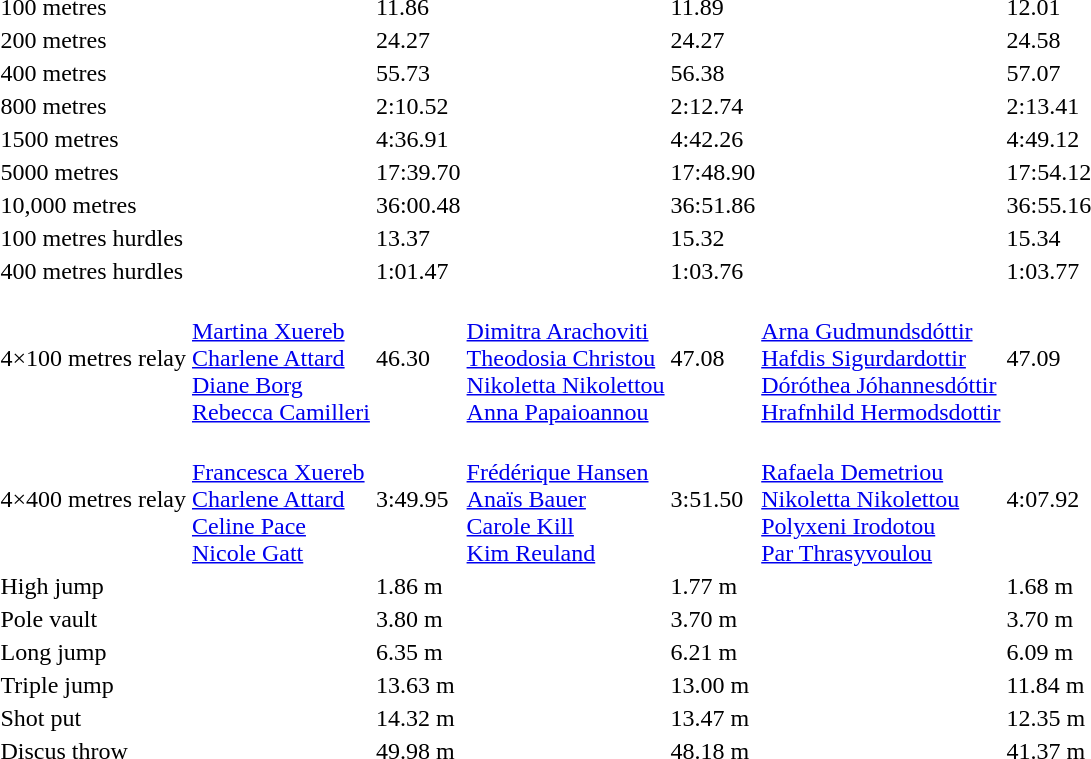<table>
<tr>
<td>100 metres</td>
<td></td>
<td>11.86</td>
<td></td>
<td>11.89</td>
<td></td>
<td>12.01</td>
</tr>
<tr>
<td>200 metres</td>
<td></td>
<td>24.27</td>
<td></td>
<td>24.27</td>
<td></td>
<td>24.58</td>
</tr>
<tr>
<td>400 metres</td>
<td></td>
<td>55.73</td>
<td></td>
<td>56.38</td>
<td></td>
<td>57.07</td>
</tr>
<tr>
<td>800 metres</td>
<td></td>
<td>2:10.52</td>
<td></td>
<td>2:12.74</td>
<td></td>
<td>2:13.41</td>
</tr>
<tr>
<td>1500 metres</td>
<td></td>
<td>4:36.91</td>
<td></td>
<td>4:42.26</td>
<td></td>
<td>4:49.12</td>
</tr>
<tr>
<td>5000 metres</td>
<td></td>
<td>17:39.70</td>
<td></td>
<td>17:48.90</td>
<td></td>
<td>17:54.12</td>
</tr>
<tr>
<td>10,000 metres</td>
<td></td>
<td>36:00.48</td>
<td></td>
<td>36:51.86</td>
<td></td>
<td>36:55.16</td>
</tr>
<tr>
<td>100 metres hurdles</td>
<td></td>
<td>13.37</td>
<td></td>
<td>15.32</td>
<td></td>
<td>15.34</td>
</tr>
<tr>
<td>400 metres hurdles</td>
<td></td>
<td>1:01.47</td>
<td></td>
<td>1:03.76</td>
<td></td>
<td>1:03.77</td>
</tr>
<tr>
<td>4×100 metres relay</td>
<td><br><a href='#'>Martina Xuereb</a><br><a href='#'>Charlene Attard</a><br><a href='#'>Diane Borg</a><br><a href='#'>Rebecca Camilleri</a></td>
<td>46.30</td>
<td><br><a href='#'>Dimitra Arachoviti</a><br><a href='#'>Theodosia Christou</a><br><a href='#'>Nikoletta Nikolettou</a><br><a href='#'>Anna Papaioannou</a></td>
<td>47.08</td>
<td><br><a href='#'>Arna Gudmundsdóttir</a><br><a href='#'>Hafdis Sigurdardottir</a><br><a href='#'>Dóróthea Jóhannesdóttir</a><br><a href='#'>Hrafnhild Hermodsdottir</a></td>
<td>47.09</td>
</tr>
<tr>
<td>4×400 metres relay</td>
<td><br><a href='#'>Francesca Xuereb</a><br><a href='#'>Charlene Attard</a><br><a href='#'>Celine Pace</a><br><a href='#'>Nicole Gatt</a></td>
<td>3:49.95</td>
<td><br><a href='#'>Frédérique Hansen</a><br><a href='#'>Anaïs Bauer</a><br><a href='#'>Carole Kill</a><br><a href='#'>Kim Reuland</a></td>
<td>3:51.50</td>
<td><br><a href='#'>Rafaela Demetriou</a><br><a href='#'>Nikoletta Nikolettou</a><br><a href='#'>Polyxeni Irodotou</a><br><a href='#'>Par Thrasyvoulou</a></td>
<td>4:07.92</td>
</tr>
<tr>
<td>High jump</td>
<td></td>
<td>1.86 m</td>
<td></td>
<td>1.77 m</td>
<td></td>
<td>1.68 m</td>
</tr>
<tr>
<td>Pole vault</td>
<td></td>
<td>3.80 m</td>
<td></td>
<td>3.70 m</td>
<td></td>
<td>3.70 m</td>
</tr>
<tr>
<td>Long jump</td>
<td></td>
<td>6.35 m</td>
<td></td>
<td>6.21 m</td>
<td></td>
<td>6.09 m</td>
</tr>
<tr>
<td>Triple jump</td>
<td></td>
<td>13.63 m</td>
<td></td>
<td>13.00 m</td>
<td></td>
<td>11.84 m</td>
</tr>
<tr>
<td>Shot put</td>
<td></td>
<td>14.32 m</td>
<td></td>
<td>13.47 m</td>
<td></td>
<td>12.35 m</td>
</tr>
<tr>
<td>Discus throw</td>
<td></td>
<td>49.98 m</td>
<td></td>
<td>48.18 m</td>
<td></td>
<td>41.37 m</td>
</tr>
</table>
